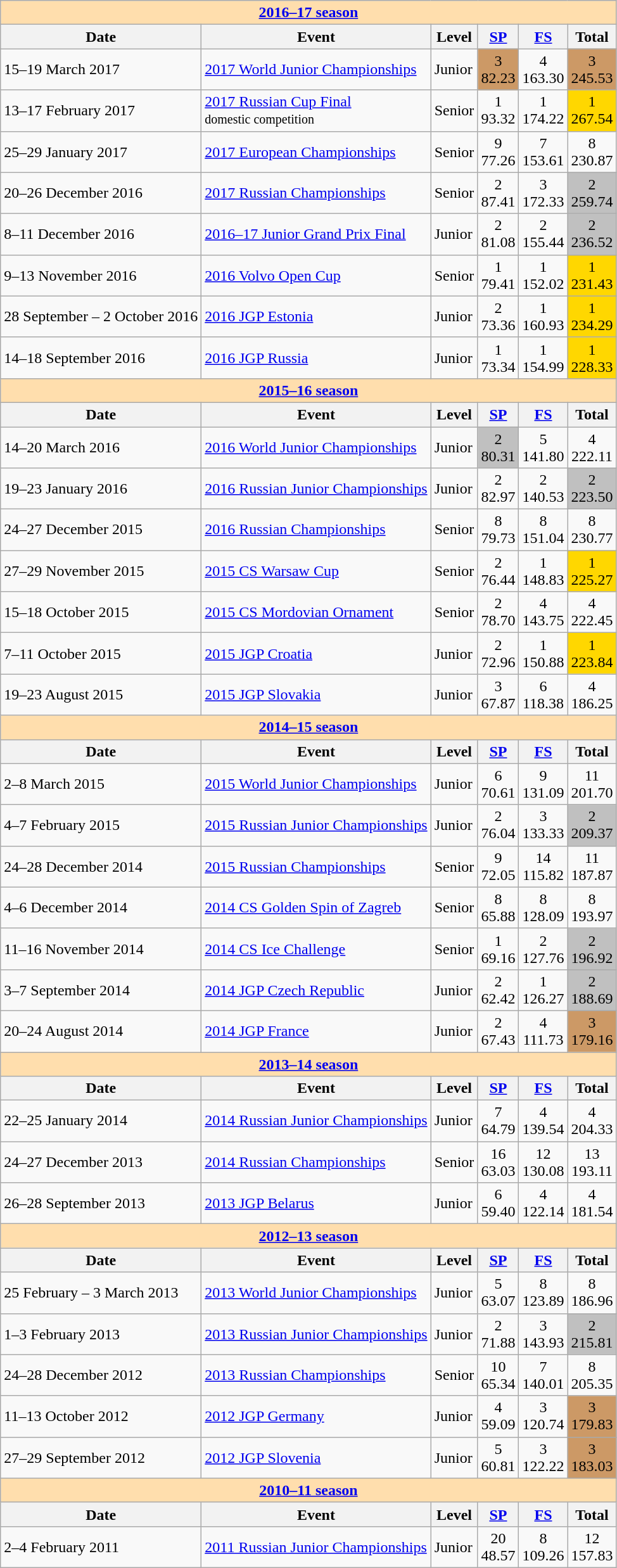<table class="wikitable">
<tr>
<td style="background-color: #ffdead; " colspan=6 align=center><a href='#'><strong>2016–17 season</strong></a></td>
</tr>
<tr>
<th>Date</th>
<th>Event</th>
<th>Level</th>
<th><a href='#'>SP</a></th>
<th><a href='#'>FS</a></th>
<th>Total</th>
</tr>
<tr>
<td>15–19 March 2017</td>
<td><a href='#'>2017 World Junior Championships</a></td>
<td>Junior</td>
<td align=center bgcolor=cc9966>3 <br> 82.23</td>
<td align=center>4 <br> 163.30</td>
<td align=center bgcolor=cc9966>3 <br> 245.53</td>
</tr>
<tr>
<td>13–17 February 2017</td>
<td><a href='#'>2017 Russian Cup Final</a> <br><small>domestic competition</small></td>
<td>Senior</td>
<td align=center>1 <br> 93.32</td>
<td align=center>1 <br> 174.22</td>
<td align=center bgcolor=gold>1 <br> 267.54</td>
</tr>
<tr>
<td>25–29 January 2017</td>
<td><a href='#'>2017 European Championships</a></td>
<td>Senior</td>
<td align=center>9 <br> 77.26</td>
<td align=center>7 <br> 153.61</td>
<td align=center>8 <br> 230.87</td>
</tr>
<tr>
<td>20–26 December 2016</td>
<td><a href='#'>2017 Russian Championships</a></td>
<td>Senior</td>
<td align=center>2 <br> 87.41</td>
<td align=center>3 <br> 172.33</td>
<td align=center bgcolor=silver>2 <br> 259.74</td>
</tr>
<tr>
<td>8–11 December 2016</td>
<td><a href='#'>2016–17 Junior Grand Prix Final</a></td>
<td>Junior</td>
<td align=center>2 <br> 81.08</td>
<td align=center>2 <br> 155.44</td>
<td align=center bgcolor=silver>2 <br> 236.52</td>
</tr>
<tr>
<td>9–13 November 2016</td>
<td><a href='#'>2016 Volvo Open Cup</a></td>
<td>Senior</td>
<td align=center>1 <br> 79.41</td>
<td align=center>1 <br> 152.02</td>
<td align=center bgcolor=gold>1 <br> 231.43</td>
</tr>
<tr>
<td>28 September – 2 October 2016</td>
<td><a href='#'>2016 JGP Estonia</a></td>
<td>Junior</td>
<td align=center>2 <br> 73.36</td>
<td align=center>1 <br> 160.93</td>
<td align=center bgcolor=gold>1 <br> 234.29</td>
</tr>
<tr>
<td>14–18 September 2016</td>
<td><a href='#'>2016 JGP Russia</a></td>
<td>Junior</td>
<td align=center>1 <br> 73.34</td>
<td align=center>1 <br> 154.99</td>
<td align=center bgcolor=gold>1 <br> 228.33</td>
</tr>
<tr>
<td style="background-color: #ffdead; " colspan=6 align=center><a href='#'><strong>2015–16 season</strong></a></td>
</tr>
<tr>
<th>Date</th>
<th>Event</th>
<th>Level</th>
<th><a href='#'>SP</a></th>
<th><a href='#'>FS</a></th>
<th>Total</th>
</tr>
<tr>
<td>14–20 March 2016</td>
<td><a href='#'>2016 World Junior Championships</a></td>
<td>Junior</td>
<td align=center bgcolor=silver>2 <br> 80.31</td>
<td align=center>5 <br> 141.80</td>
<td align=center>4 <br> 222.11</td>
</tr>
<tr>
<td>19–23 January 2016</td>
<td><a href='#'>2016 Russian Junior Championships</a></td>
<td>Junior</td>
<td align=center>2 <br> 82.97</td>
<td align=center>2 <br> 140.53</td>
<td align=center bgcolor=silver>2 <br> 223.50</td>
</tr>
<tr>
<td>24–27 December 2015</td>
<td><a href='#'>2016 Russian Championships</a></td>
<td>Senior</td>
<td align=center>8 <br> 79.73</td>
<td align=center>8 <br> 151.04</td>
<td align=center>8 <br> 230.77</td>
</tr>
<tr>
<td>27–29 November 2015</td>
<td><a href='#'>2015 CS Warsaw Cup</a></td>
<td>Senior</td>
<td align=center>2 <br> 76.44</td>
<td align=center>1 <br> 148.83</td>
<td align=center bgcolor=gold>1 <br> 225.27</td>
</tr>
<tr>
<td>15–18 October 2015</td>
<td><a href='#'>2015 CS Mordovian Ornament</a></td>
<td>Senior</td>
<td align=center>2 <br> 78.70</td>
<td align=center>4 <br> 143.75</td>
<td align=center>4 <br> 222.45</td>
</tr>
<tr>
<td>7–11 October 2015</td>
<td><a href='#'>2015 JGP Croatia</a></td>
<td>Junior</td>
<td align=center>2 <br> 72.96</td>
<td align=center>1 <br> 150.88</td>
<td align=center bgcolor=gold>1 <br> 223.84</td>
</tr>
<tr>
<td>19–23 August 2015</td>
<td><a href='#'>2015 JGP Slovakia</a></td>
<td>Junior</td>
<td align=center>3 <br> 67.87</td>
<td align=center>6 <br> 118.38</td>
<td align=center>4 <br> 186.25</td>
</tr>
<tr>
<td style="background-color: #ffdead; " colspan=6 align=center><a href='#'><strong>2014–15 season</strong></a></td>
</tr>
<tr>
<th>Date</th>
<th>Event</th>
<th>Level</th>
<th><a href='#'>SP</a></th>
<th><a href='#'>FS</a></th>
<th>Total</th>
</tr>
<tr>
<td>2–8 March 2015</td>
<td><a href='#'>2015 World Junior Championships</a></td>
<td>Junior</td>
<td align=center>6 <br> 70.61</td>
<td align=center>9 <br> 131.09</td>
<td align=center>11 <br> 201.70</td>
</tr>
<tr>
<td>4–7 February 2015</td>
<td><a href='#'>2015 Russian Junior Championships</a></td>
<td>Junior</td>
<td align=center>2 <br> 76.04</td>
<td align=center>3 <br> 133.33</td>
<td align=center bgcolor=silver>2 <br> 209.37</td>
</tr>
<tr>
<td>24–28 December 2014</td>
<td><a href='#'>2015 Russian Championships</a></td>
<td>Senior</td>
<td align=center>9 <br> 72.05</td>
<td align=center>14 <br> 115.82</td>
<td align=center>11 <br> 187.87</td>
</tr>
<tr>
<td>4–6 December 2014</td>
<td><a href='#'>2014 CS Golden Spin of Zagreb</a></td>
<td>Senior</td>
<td align=center>8 <br> 65.88</td>
<td align=center>8 <br> 128.09</td>
<td align=center>8 <br> 193.97</td>
</tr>
<tr>
<td>11–16 November 2014</td>
<td><a href='#'>2014 CS Ice Challenge</a></td>
<td>Senior</td>
<td align=center>1 <br> 69.16</td>
<td align=center>2 <br> 127.76</td>
<td align=center bgcolor=silver>2 <br> 196.92</td>
</tr>
<tr>
<td>3–7 September 2014</td>
<td><a href='#'>2014 JGP Czech Republic</a></td>
<td>Junior</td>
<td align=center>2 <br> 62.42</td>
<td align=center>1 <br> 126.27</td>
<td align=center bgcolor=silver>2 <br> 188.69</td>
</tr>
<tr>
<td>20–24 August 2014</td>
<td><a href='#'>2014 JGP France</a></td>
<td>Junior</td>
<td align=center>2 <br> 67.43</td>
<td align=center>4 <br> 111.73</td>
<td align=center bgcolor=cc9966>3 <br> 179.16</td>
</tr>
<tr>
<td style="background-color: #ffdead; " colspan=6 align=center><a href='#'><strong>2013–14 season</strong></a></td>
</tr>
<tr>
<th>Date</th>
<th>Event</th>
<th>Level</th>
<th><a href='#'>SP</a></th>
<th><a href='#'>FS</a></th>
<th>Total</th>
</tr>
<tr>
<td>22–25 January 2014</td>
<td><a href='#'>2014 Russian Junior Championships</a></td>
<td>Junior</td>
<td align=center>7 <br> 64.79</td>
<td align=center>4 <br> 139.54</td>
<td align=center>4 <br> 204.33</td>
</tr>
<tr>
<td>24–27 December 2013</td>
<td><a href='#'>2014 Russian Championships</a></td>
<td>Senior</td>
<td align=center>16 <br> 63.03</td>
<td align=center>12 <br> 130.08</td>
<td align=center>13 <br> 193.11</td>
</tr>
<tr>
<td>26–28 September 2013</td>
<td><a href='#'>2013 JGP Belarus</a></td>
<td>Junior</td>
<td align=center>6 <br> 59.40</td>
<td align=center>4 <br> 122.14</td>
<td align=center>4 <br> 181.54</td>
</tr>
<tr>
<td style="background-color: #ffdead; " colspan=6 align=center><a href='#'><strong>2012–13 season</strong></a></td>
</tr>
<tr>
<th>Date</th>
<th>Event</th>
<th>Level</th>
<th><a href='#'>SP</a></th>
<th><a href='#'>FS</a></th>
<th>Total</th>
</tr>
<tr>
<td>25 February – 3 March 2013</td>
<td><a href='#'>2013 World Junior Championships</a></td>
<td>Junior</td>
<td align=center>5 <br> 63.07</td>
<td align=center>8 <br> 123.89</td>
<td align=center>8 <br> 186.96</td>
</tr>
<tr>
<td>1–3 February 2013</td>
<td><a href='#'>2013 Russian Junior Championships</a></td>
<td>Junior</td>
<td align=center>2 <br> 71.88</td>
<td align=center>3 <br> 143.93</td>
<td align=center bgcolor=silver>2 <br> 215.81</td>
</tr>
<tr>
<td>24–28 December 2012</td>
<td><a href='#'>2013 Russian Championships</a></td>
<td>Senior</td>
<td align=center>10 <br> 65.34</td>
<td align=center>7 <br> 140.01</td>
<td align=center>8 <br> 205.35</td>
</tr>
<tr>
<td>11–13 October  2012</td>
<td><a href='#'>2012 JGP Germany</a></td>
<td>Junior</td>
<td align=center>4 <br> 59.09</td>
<td align=center>3 <br> 120.74</td>
<td align=center bgcolor=cc9966>3 <br> 179.83</td>
</tr>
<tr>
<td>27–29 September 2012</td>
<td><a href='#'>2012 JGP Slovenia</a></td>
<td>Junior</td>
<td align=center>5 <br> 60.81</td>
<td align=center>3 <br> 122.22</td>
<td align=center bgcolor=cc9966>3 <br> 183.03</td>
</tr>
<tr>
<td style="background-color: #ffdead; " colspan=6 align=center><a href='#'><strong>2010–11 season</strong></a></td>
</tr>
<tr>
<th>Date</th>
<th>Event</th>
<th>Level</th>
<th><a href='#'>SP</a></th>
<th><a href='#'>FS</a></th>
<th>Total</th>
</tr>
<tr>
<td>2–4 February 2011</td>
<td><a href='#'>2011 Russian Junior Championships</a></td>
<td>Junior</td>
<td align=center>20 <br> 48.57</td>
<td align=center>8  <br> 109.26</td>
<td align=center>12 <br> 157.83</td>
</tr>
</table>
